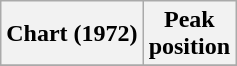<table class="wikitable sortable plainrowheaders" style="text-align:center">
<tr>
<th scope="col">Chart (1972)</th>
<th scope="col">Peak<br>position</th>
</tr>
<tr>
</tr>
</table>
